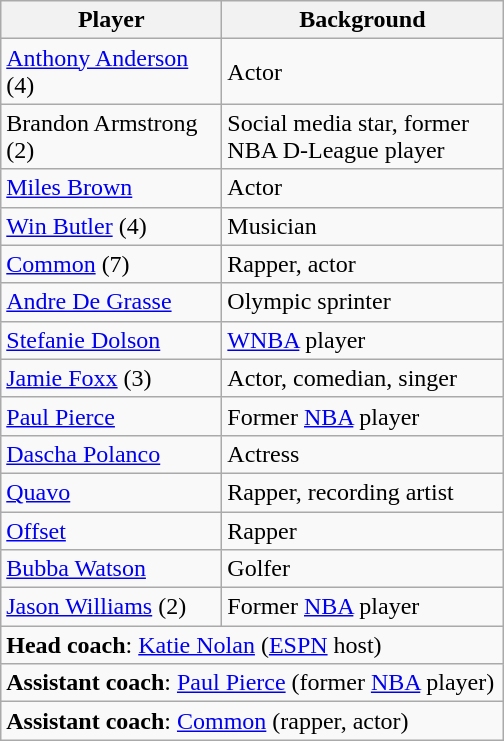<table class="wikitable">
<tr>
<th width=140>Player</th>
<th width=180>Background</th>
</tr>
<tr>
<td><a href='#'>Anthony Anderson</a> (4)</td>
<td>Actor</td>
</tr>
<tr>
<td>Brandon Armstrong (2)</td>
<td>Social media star, former NBA D-League player</td>
</tr>
<tr>
<td><a href='#'>Miles Brown</a></td>
<td>Actor</td>
</tr>
<tr>
<td><a href='#'>Win Butler</a> (4)</td>
<td>Musician</td>
</tr>
<tr>
<td><a href='#'>Common</a> (7)</td>
<td>Rapper, actor</td>
</tr>
<tr>
<td><a href='#'>Andre De Grasse</a></td>
<td>Olympic sprinter</td>
</tr>
<tr>
<td><a href='#'>Stefanie Dolson</a></td>
<td><a href='#'>WNBA</a> player</td>
</tr>
<tr>
<td><a href='#'>Jamie Foxx</a> (3)</td>
<td>Actor, comedian, singer</td>
</tr>
<tr>
<td><a href='#'>Paul Pierce</a></td>
<td>Former <a href='#'>NBA</a> player</td>
</tr>
<tr>
<td><a href='#'>Dascha Polanco</a></td>
<td>Actress</td>
</tr>
<tr>
<td><a href='#'>Quavo</a></td>
<td>Rapper, recording artist</td>
</tr>
<tr>
<td><a href='#'>Offset</a></td>
<td>Rapper</td>
</tr>
<tr>
<td><a href='#'>Bubba Watson</a></td>
<td>Golfer</td>
</tr>
<tr>
<td><a href='#'>Jason Williams</a> (2)</td>
<td>Former <a href='#'>NBA</a> player</td>
</tr>
<tr>
<td colspan="3"><strong>Head coach</strong>: <a href='#'>Katie Nolan</a> (<a href='#'>ESPN</a> host)</td>
</tr>
<tr>
<td colspan="3"><strong>Assistant coach</strong>: <a href='#'>Paul Pierce</a> (former <a href='#'>NBA</a> player)</td>
</tr>
<tr>
<td colspan="3"><strong>Assistant coach</strong>: <a href='#'>Common</a> (rapper, actor)</td>
</tr>
</table>
